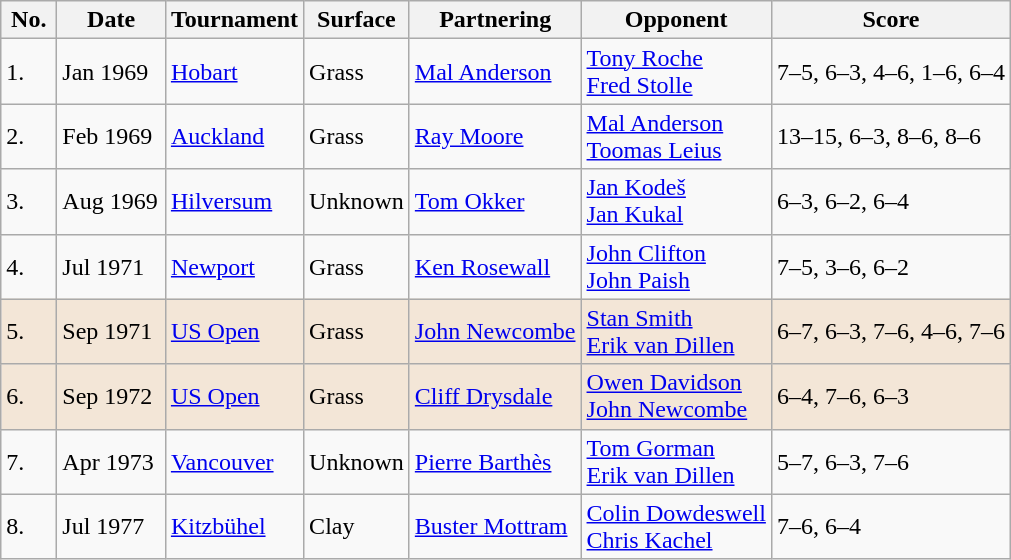<table class="sortable wikitable">
<tr>
<th width=30>No.</th>
<th width=65>Date</th>
<th>Tournament</th>
<th width=60>Surface</th>
<th>Partnering</th>
<th>Opponent</th>
<th>Score</th>
</tr>
<tr>
<td>1.</td>
<td>Jan 1969</td>
<td><a href='#'>Hobart</a></td>
<td>Grass</td>
<td> <a href='#'>Mal Anderson</a></td>
<td> <a href='#'>Tony Roche</a> <br>  <a href='#'>Fred Stolle</a></td>
<td>7–5, 6–3, 4–6, 1–6, 6–4</td>
</tr>
<tr>
<td>2.</td>
<td>Feb 1969</td>
<td><a href='#'>Auckland</a></td>
<td>Grass</td>
<td> <a href='#'>Ray Moore</a></td>
<td> <a href='#'>Mal Anderson</a> <br>  <a href='#'>Toomas Leius</a></td>
<td>13–15, 6–3, 8–6, 8–6</td>
</tr>
<tr>
<td>3.</td>
<td>Aug 1969</td>
<td><a href='#'>Hilversum</a></td>
<td>Unknown</td>
<td> <a href='#'>Tom Okker</a></td>
<td> <a href='#'>Jan Kodeš</a> <br>  <a href='#'>Jan Kukal</a></td>
<td>6–3, 6–2, 6–4</td>
</tr>
<tr>
<td>4.</td>
<td>Jul 1971</td>
<td><a href='#'>Newport</a></td>
<td>Grass</td>
<td> <a href='#'>Ken Rosewall</a></td>
<td> <a href='#'>John Clifton</a> <br>  <a href='#'>John Paish</a></td>
<td>7–5, 3–6, 6–2</td>
</tr>
<tr style="background:#f3e6d7;">
<td>5.</td>
<td>Sep 1971</td>
<td><a href='#'>US Open</a></td>
<td>Grass</td>
<td> <a href='#'>John Newcombe</a></td>
<td> <a href='#'>Stan Smith</a> <br>  <a href='#'>Erik van Dillen</a></td>
<td>6–7, 6–3, 7–6, 4–6, 7–6</td>
</tr>
<tr style="background:#f3e6d7;">
<td>6.</td>
<td>Sep 1972</td>
<td><a href='#'>US Open</a></td>
<td>Grass</td>
<td> <a href='#'>Cliff Drysdale</a></td>
<td> <a href='#'>Owen Davidson</a> <br>  <a href='#'>John Newcombe</a></td>
<td>6–4, 7–6, 6–3</td>
</tr>
<tr>
<td>7.</td>
<td>Apr 1973</td>
<td><a href='#'>Vancouver</a></td>
<td>Unknown</td>
<td> <a href='#'>Pierre Barthès</a></td>
<td> <a href='#'>Tom Gorman</a> <br>  <a href='#'>Erik van Dillen</a></td>
<td>5–7, 6–3, 7–6</td>
</tr>
<tr>
<td>8.</td>
<td>Jul 1977</td>
<td><a href='#'>Kitzbühel</a></td>
<td>Clay</td>
<td> <a href='#'>Buster Mottram</a></td>
<td> <a href='#'>Colin Dowdeswell</a> <br>  <a href='#'>Chris Kachel</a></td>
<td>7–6, 6–4</td>
</tr>
</table>
